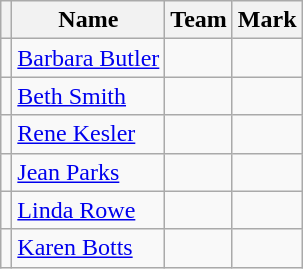<table class=wikitable>
<tr>
<th></th>
<th>Name</th>
<th>Team</th>
<th>Mark</th>
</tr>
<tr>
<td></td>
<td><a href='#'>Barbara Butler</a></td>
<td></td>
<td></td>
</tr>
<tr>
<td></td>
<td><a href='#'>Beth Smith</a></td>
<td></td>
<td></td>
</tr>
<tr>
<td></td>
<td><a href='#'>Rene Kesler</a></td>
<td></td>
<td></td>
</tr>
<tr>
<td></td>
<td><a href='#'>Jean Parks</a></td>
<td></td>
<td></td>
</tr>
<tr>
<td></td>
<td><a href='#'>Linda Rowe</a></td>
<td></td>
<td></td>
</tr>
<tr>
<td></td>
<td><a href='#'>Karen Botts</a></td>
<td></td>
<td></td>
</tr>
</table>
